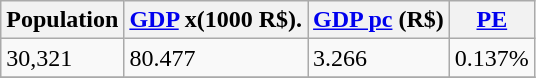<table class="wikitable" border="1">
<tr>
<th>Population </th>
<th><a href='#'>GDP</a> x(1000 R$).</th>
<th><a href='#'>GDP pc</a> (R$)</th>
<th><a href='#'>PE</a></th>
</tr>
<tr>
<td>30,321</td>
<td>80.477</td>
<td>3.266</td>
<td>0.137%</td>
</tr>
<tr>
</tr>
</table>
